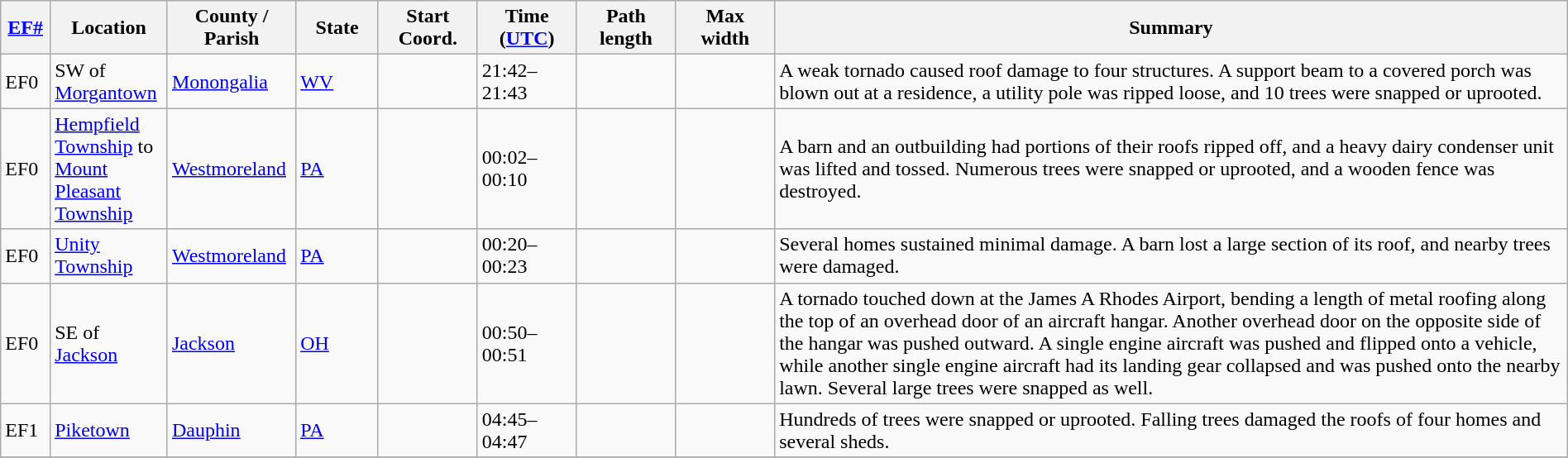<table class="wikitable sortable" style="width:100%;">
<tr>
<th scope="col"  style="width:3%; text-align:center;"><a href='#'>EF#</a></th>
<th scope="col"  style="width:7%; text-align:center;" class="unsortable">Location</th>
<th scope="col"  style="width:6%; text-align:center;" class="unsortable">County / Parish</th>
<th scope="col"  style="width:5%; text-align:center;">State</th>
<th scope="col"  style="width:6%; text-align:center;">Start Coord.</th>
<th scope="col"  style="width:6%; text-align:center;">Time (<a href='#'>UTC</a>)</th>
<th scope="col"  style="width:6%; text-align:center;">Path length</th>
<th scope="col"  style="width:6%; text-align:center;">Max width</th>
<th scope="col" class="unsortable" style="width:48%; text-align:center;">Summary</th>
</tr>
<tr>
<td bgcolor=>EF0</td>
<td>SW of <a href='#'>Morgantown</a></td>
<td><a href='#'>Monongalia</a></td>
<td><a href='#'>WV</a></td>
<td></td>
<td>21:42–21:43</td>
<td></td>
<td></td>
<td>A weak tornado caused roof damage to four structures. A support beam to a covered porch was blown out at a residence, a utility pole was ripped loose, and 10 trees were snapped or uprooted.</td>
</tr>
<tr>
<td bgcolor=>EF0</td>
<td><a href='#'>Hempfield Township</a> to <a href='#'>Mount Pleasant Township</a></td>
<td><a href='#'>Westmoreland</a></td>
<td><a href='#'>PA</a></td>
<td></td>
<td>00:02–00:10</td>
<td></td>
<td></td>
<td>A barn and an outbuilding had portions of their roofs ripped off, and a heavy dairy condenser unit was lifted and tossed. Numerous trees were snapped or uprooted, and a wooden fence was destroyed.</td>
</tr>
<tr>
<td bgcolor=>EF0</td>
<td><a href='#'>Unity Township</a></td>
<td><a href='#'>Westmoreland</a></td>
<td><a href='#'>PA</a></td>
<td></td>
<td>00:20–00:23</td>
<td></td>
<td></td>
<td>Several homes sustained minimal damage. A barn lost a large section of its roof, and nearby trees were damaged.</td>
</tr>
<tr>
<td bgcolor=>EF0</td>
<td>SE of <a href='#'>Jackson</a></td>
<td><a href='#'>Jackson</a></td>
<td><a href='#'>OH</a></td>
<td></td>
<td>00:50–00:51</td>
<td></td>
<td></td>
<td>A tornado touched down at the James A Rhodes Airport, bending a  length of metal roofing along the top of an overhead door of an aircraft hangar. Another overhead door on the opposite side of the hangar was pushed outward. A single engine aircraft was pushed  and flipped onto a vehicle, while another single engine aircraft had its landing gear collapsed and was pushed  onto the nearby lawn. Several large trees were snapped as well.</td>
</tr>
<tr>
<td bgcolor=>EF1</td>
<td><a href='#'>Piketown</a></td>
<td><a href='#'>Dauphin</a></td>
<td><a href='#'>PA</a></td>
<td></td>
<td>04:45–04:47</td>
<td></td>
<td></td>
<td>Hundreds of trees were snapped or uprooted. Falling trees damaged the roofs of four homes and several sheds.</td>
</tr>
<tr>
</tr>
</table>
